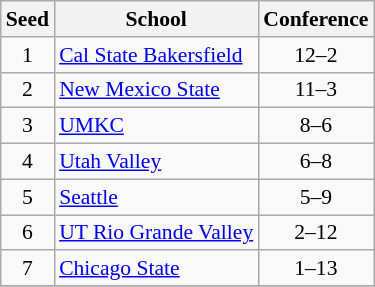<table class="wikitable" style="white-space:nowrap; font-size:90%;text-align:center">
<tr>
<th>Seed</th>
<th>School</th>
<th>Conference</th>
</tr>
<tr>
<td>1</td>
<td align=left><a href='#'>Cal State Bakersfield</a></td>
<td>12–2</td>
</tr>
<tr>
<td>2</td>
<td align=left><a href='#'>New Mexico State</a></td>
<td>11–3</td>
</tr>
<tr>
<td>3</td>
<td align=left><a href='#'>UMKC</a></td>
<td>8–6</td>
</tr>
<tr>
<td>4</td>
<td align=left><a href='#'>Utah Valley</a></td>
<td>6–8</td>
</tr>
<tr>
<td>5</td>
<td align=left><a href='#'>Seattle</a></td>
<td>5–9</td>
</tr>
<tr>
<td>6</td>
<td align=left><a href='#'>UT Rio Grande Valley</a></td>
<td>2–12</td>
</tr>
<tr>
<td>7</td>
<td align=left><a href='#'>Chicago State</a></td>
<td>1–13</td>
</tr>
<tr>
</tr>
</table>
